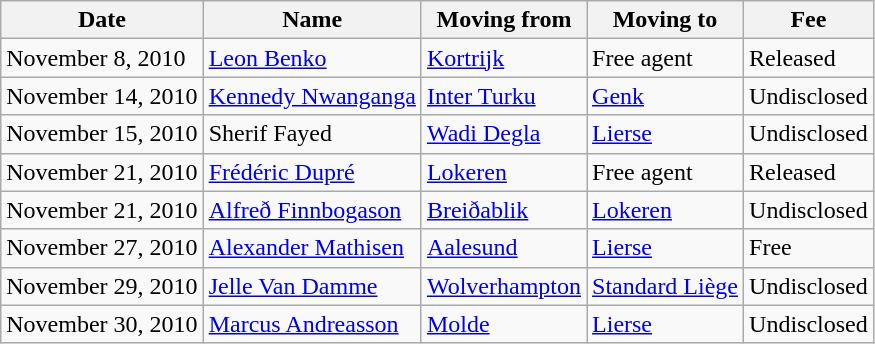<table class="wikitable sortable">
<tr>
<th>Date</th>
<th>Name</th>
<th>Moving from</th>
<th>Moving to</th>
<th>Fee</th>
</tr>
<tr>
<td>November 8, 2010</td>
<td> <a href='#'>Leon Benko</a></td>
<td> <a href='#'>Kortrijk</a></td>
<td>Free agent</td>
<td>Released </td>
</tr>
<tr>
<td>November 14, 2010</td>
<td> <a href='#'>Kennedy Nwanganga</a></td>
<td> <a href='#'>Inter Turku</a></td>
<td> <a href='#'>Genk</a></td>
<td>Undisclosed </td>
</tr>
<tr>
<td>November 15, 2010</td>
<td> Sherif Fayed</td>
<td> <a href='#'>Wadi Degla</a></td>
<td> <a href='#'>Lierse</a></td>
<td>Undisclosed </td>
</tr>
<tr>
<td>November 21, 2010</td>
<td> <a href='#'>Frédéric Dupré</a></td>
<td> <a href='#'>Lokeren</a></td>
<td>Free agent</td>
<td>Released </td>
</tr>
<tr>
<td>November 21, 2010</td>
<td> <a href='#'>Alfreð Finnbogason</a></td>
<td> <a href='#'>Breiðablik</a></td>
<td> <a href='#'>Lokeren</a></td>
<td>Undisclosed </td>
</tr>
<tr>
<td>November 27, 2010</td>
<td> <a href='#'>Alexander Mathisen</a></td>
<td> <a href='#'>Aalesund</a></td>
<td> <a href='#'>Lierse</a></td>
<td>Free </td>
</tr>
<tr>
<td>November 29, 2010</td>
<td> <a href='#'>Jelle Van Damme</a></td>
<td> <a href='#'>Wolverhampton</a></td>
<td> <a href='#'>Standard Liège</a></td>
<td>Undisclosed </td>
</tr>
<tr>
<td>November 30, 2010</td>
<td> <a href='#'>Marcus Andreasson</a></td>
<td> <a href='#'>Molde</a></td>
<td> <a href='#'>Lierse</a></td>
<td>Undisclosed </td>
</tr>
</table>
